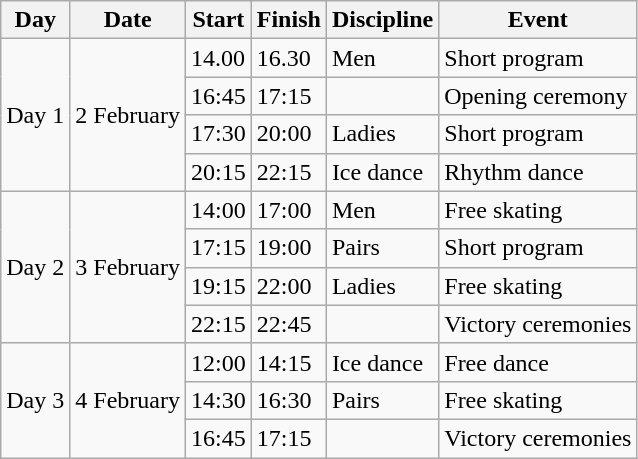<table class="wikitable">
<tr>
<th>Day</th>
<th>Date</th>
<th>Start</th>
<th>Finish</th>
<th>Discipline</th>
<th>Event</th>
</tr>
<tr>
<td rowspan=4>Day 1</td>
<td rowspan=4>2 February</td>
<td>14.00</td>
<td>16.30</td>
<td>Men</td>
<td>Short program</td>
</tr>
<tr>
<td>16:45</td>
<td>17:15</td>
<td></td>
<td>Opening ceremony</td>
</tr>
<tr>
<td>17:30</td>
<td>20:00</td>
<td>Ladies</td>
<td>Short program</td>
</tr>
<tr>
<td>20:15</td>
<td>22:15</td>
<td>Ice dance</td>
<td>Rhythm dance</td>
</tr>
<tr>
<td rowspan=4>Day 2</td>
<td rowspan=4>3 February</td>
<td>14:00</td>
<td>17:00</td>
<td>Men</td>
<td>Free skating</td>
</tr>
<tr>
<td>17:15</td>
<td>19:00</td>
<td>Pairs</td>
<td>Short program</td>
</tr>
<tr>
<td>19:15</td>
<td>22:00</td>
<td>Ladies</td>
<td>Free skating</td>
</tr>
<tr>
<td>22:15</td>
<td>22:45</td>
<td></td>
<td>Victory ceremonies</td>
</tr>
<tr>
<td rowspan=3>Day 3</td>
<td rowspan=3>4 February</td>
<td>12:00</td>
<td>14:15</td>
<td>Ice dance</td>
<td>Free dance</td>
</tr>
<tr>
<td>14:30</td>
<td>16:30</td>
<td>Pairs</td>
<td>Free skating</td>
</tr>
<tr>
<td>16:45</td>
<td>17:15</td>
<td></td>
<td>Victory ceremonies</td>
</tr>
</table>
